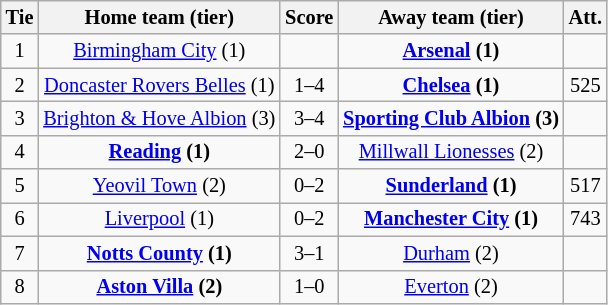<table class="wikitable" style="text-align:center; font-size:85%">
<tr>
<th>Tie</th>
<th>Home team (tier)</th>
<th>Score</th>
<th>Away team (tier)</th>
<th>Att.</th>
</tr>
<tr>
<td>1</td>
<td><a href='#'>Birmingham City</a> (1)</td>
<td></td>
<td><strong><a href='#'>Arsenal</a> (1)</strong></td>
<td></td>
</tr>
<tr>
<td>2</td>
<td><a href='#'>Doncaster Rovers Belles</a> (1)</td>
<td>1–4</td>
<td><strong><a href='#'>Chelsea</a> (1)</strong></td>
<td>525</td>
</tr>
<tr>
<td>3</td>
<td><a href='#'>Brighton & Hove Albion</a> (3)</td>
<td>3–4</td>
<td><strong><a href='#'>Sporting Club Albion</a> (3)</strong></td>
<td></td>
</tr>
<tr>
<td>4</td>
<td><strong><a href='#'>Reading</a> (1)</strong></td>
<td>2–0</td>
<td><a href='#'>Millwall Lionesses</a> (2)</td>
<td></td>
</tr>
<tr>
<td>5</td>
<td><a href='#'>Yeovil Town</a> (2)</td>
<td>0–2</td>
<td><strong><a href='#'>Sunderland</a> (1)</strong></td>
<td>517</td>
</tr>
<tr>
<td>6</td>
<td><a href='#'>Liverpool</a> (1)</td>
<td>0–2</td>
<td><strong><a href='#'>Manchester City</a> (1)</strong></td>
<td>743</td>
</tr>
<tr>
<td>7</td>
<td><strong><a href='#'>Notts County</a> (1)</strong></td>
<td>3–1</td>
<td><a href='#'>Durham</a> (2)</td>
<td></td>
</tr>
<tr>
<td>8</td>
<td><strong><a href='#'>Aston Villa</a> (2)</strong></td>
<td>1–0</td>
<td><a href='#'>Everton</a> (2)</td>
<td></td>
</tr>
</table>
